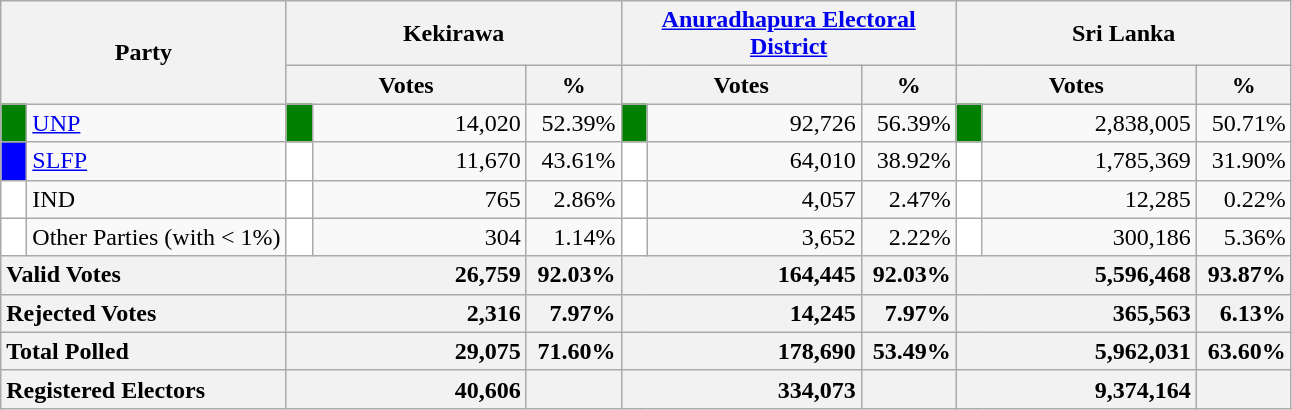<table class="wikitable">
<tr>
<th colspan="2" width="144px"rowspan="2">Party</th>
<th colspan="3" width="216px">Kekirawa</th>
<th colspan="3" width="216px"><a href='#'>Anuradhapura Electoral District</a></th>
<th colspan="3" width="216px">Sri Lanka</th>
</tr>
<tr>
<th colspan="2" width="144px">Votes</th>
<th>%</th>
<th colspan="2" width="144px">Votes</th>
<th>%</th>
<th colspan="2" width="144px">Votes</th>
<th>%</th>
</tr>
<tr>
<td style="background-color:green;" width="10px"></td>
<td style="text-align:left;"><a href='#'>UNP</a></td>
<td style="background-color:green;" width="10px"></td>
<td style="text-align:right;">14,020</td>
<td style="text-align:right;">52.39%</td>
<td style="background-color:green;" width="10px"></td>
<td style="text-align:right;">92,726</td>
<td style="text-align:right;">56.39%</td>
<td style="background-color:green;" width="10px"></td>
<td style="text-align:right;">2,838,005</td>
<td style="text-align:right;">50.71%</td>
</tr>
<tr>
<td style="background-color:blue;" width="10px"></td>
<td style="text-align:left;"><a href='#'>SLFP</a></td>
<td style="background-color:white;" width="10px"></td>
<td style="text-align:right;">11,670</td>
<td style="text-align:right;">43.61%</td>
<td style="background-color:white;" width="10px"></td>
<td style="text-align:right;">64,010</td>
<td style="text-align:right;">38.92%</td>
<td style="background-color:white;" width="10px"></td>
<td style="text-align:right;">1,785,369</td>
<td style="text-align:right;">31.90%</td>
</tr>
<tr>
<td style="background-color:white;" width="10px"></td>
<td style="text-align:left;">IND</td>
<td style="background-color:white;" width="10px"></td>
<td style="text-align:right;">765</td>
<td style="text-align:right;">2.86%</td>
<td style="background-color:white;" width="10px"></td>
<td style="text-align:right;">4,057</td>
<td style="text-align:right;">2.47%</td>
<td style="background-color:white;" width="10px"></td>
<td style="text-align:right;">12,285</td>
<td style="text-align:right;">0.22%</td>
</tr>
<tr>
<td style="background-color:white;" width="10px"></td>
<td style="text-align:left;">Other Parties (with < 1%)</td>
<td style="background-color:white;" width="10px"></td>
<td style="text-align:right;">304</td>
<td style="text-align:right;">1.14%</td>
<td style="background-color:white;" width="10px"></td>
<td style="text-align:right;">3,652</td>
<td style="text-align:right;">2.22%</td>
<td style="background-color:white;" width="10px"></td>
<td style="text-align:right;">300,186</td>
<td style="text-align:right;">5.36%</td>
</tr>
<tr>
<th colspan="2" width="144px"style="text-align:left;">Valid Votes</th>
<th style="text-align:right;"colspan="2" width="144px">26,759</th>
<th style="text-align:right;">92.03%</th>
<th style="text-align:right;"colspan="2" width="144px">164,445</th>
<th style="text-align:right;">92.03%</th>
<th style="text-align:right;"colspan="2" width="144px">5,596,468</th>
<th style="text-align:right;">93.87%</th>
</tr>
<tr>
<th colspan="2" width="144px"style="text-align:left;">Rejected Votes</th>
<th style="text-align:right;"colspan="2" width="144px">2,316</th>
<th style="text-align:right;">7.97%</th>
<th style="text-align:right;"colspan="2" width="144px">14,245</th>
<th style="text-align:right;">7.97%</th>
<th style="text-align:right;"colspan="2" width="144px">365,563</th>
<th style="text-align:right;">6.13%</th>
</tr>
<tr>
<th colspan="2" width="144px"style="text-align:left;">Total Polled</th>
<th style="text-align:right;"colspan="2" width="144px">29,075</th>
<th style="text-align:right;">71.60%</th>
<th style="text-align:right;"colspan="2" width="144px">178,690</th>
<th style="text-align:right;">53.49%</th>
<th style="text-align:right;"colspan="2" width="144px">5,962,031</th>
<th style="text-align:right;">63.60%</th>
</tr>
<tr>
<th colspan="2" width="144px"style="text-align:left;">Registered Electors</th>
<th style="text-align:right;"colspan="2" width="144px">40,606</th>
<th></th>
<th style="text-align:right;"colspan="2" width="144px">334,073</th>
<th></th>
<th style="text-align:right;"colspan="2" width="144px">9,374,164</th>
<th></th>
</tr>
</table>
